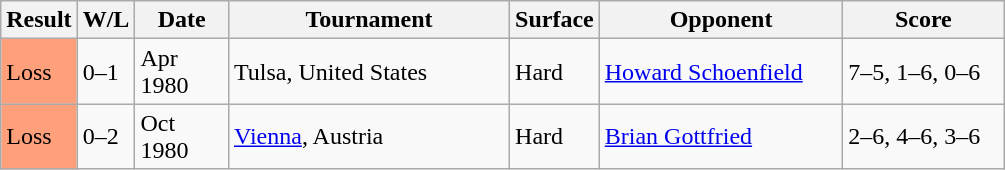<table class="sortable wikitable">
<tr>
<th>Result</th>
<th class="unsortable">W/L</th>
<th style="width:55px">Date</th>
<th style="width:180px">Tournament</th>
<th style="width:50px">Surface</th>
<th style="width:155px">Opponent</th>
<th style="width:100px" class="unsortable">Score</th>
</tr>
<tr>
<td style="background:#ffa07a;">Loss</td>
<td>0–1</td>
<td>Apr 1980</td>
<td>Tulsa, United States</td>
<td>Hard</td>
<td> <a href='#'>Howard Schoenfield</a></td>
<td>7–5, 1–6, 0–6</td>
</tr>
<tr>
<td style="background:#ffa07a;">Loss</td>
<td>0–2</td>
<td>Oct 1980</td>
<td><a href='#'>Vienna</a>, Austria</td>
<td>Hard</td>
<td> <a href='#'>Brian Gottfried</a></td>
<td>2–6, 4–6, 3–6</td>
</tr>
</table>
